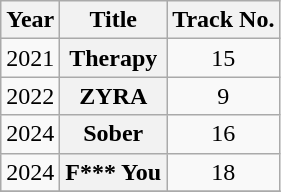<table class="wikitable plainrowheaders" style="text-align:center;">
<tr>
<th>Year</th>
<th>Title</th>
<th>Track No.</th>
</tr>
<tr>
<td>2021</td>
<th>Therapy</th>
<td>15</td>
</tr>
<tr>
<td>2022</td>
<th>ZYRA</th>
<td>9</td>
</tr>
<tr>
<td>2024</td>
<th>Sober</th>
<td>16</td>
</tr>
<tr>
<td>2024</td>
<th>F*** You</th>
<td>18</td>
</tr>
<tr>
</tr>
</table>
